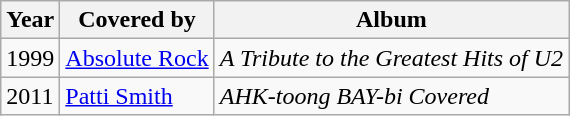<table class="wikitable">
<tr>
<th>Year</th>
<th>Covered by</th>
<th>Album</th>
</tr>
<tr>
<td>1999</td>
<td><a href='#'>Absolute Rock</a></td>
<td><em>A Tribute to the Greatest Hits of U2</em></td>
</tr>
<tr>
<td>2011</td>
<td><a href='#'>Patti Smith</a></td>
<td><em>AHK-toong BAY-bi Covered</em></td>
</tr>
</table>
